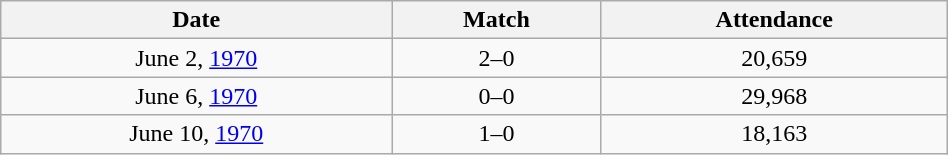<table class="wikitable" style="text-align:center; width:50%;">
<tr>
<th scope=col>Date</th>
<th scope=col>Match</th>
<th scope=col>Attendance</th>
</tr>
<tr>
<td>June 2, <a href='#'>1970</a></td>
<td> 2–0 </td>
<td>20,659</td>
</tr>
<tr>
<td>June 6, <a href='#'>1970</a></td>
<td> 0–0 </td>
<td>29,968</td>
</tr>
<tr>
<td>June 10, <a href='#'>1970</a></td>
<td> 1–0 </td>
<td>18,163</td>
</tr>
</table>
